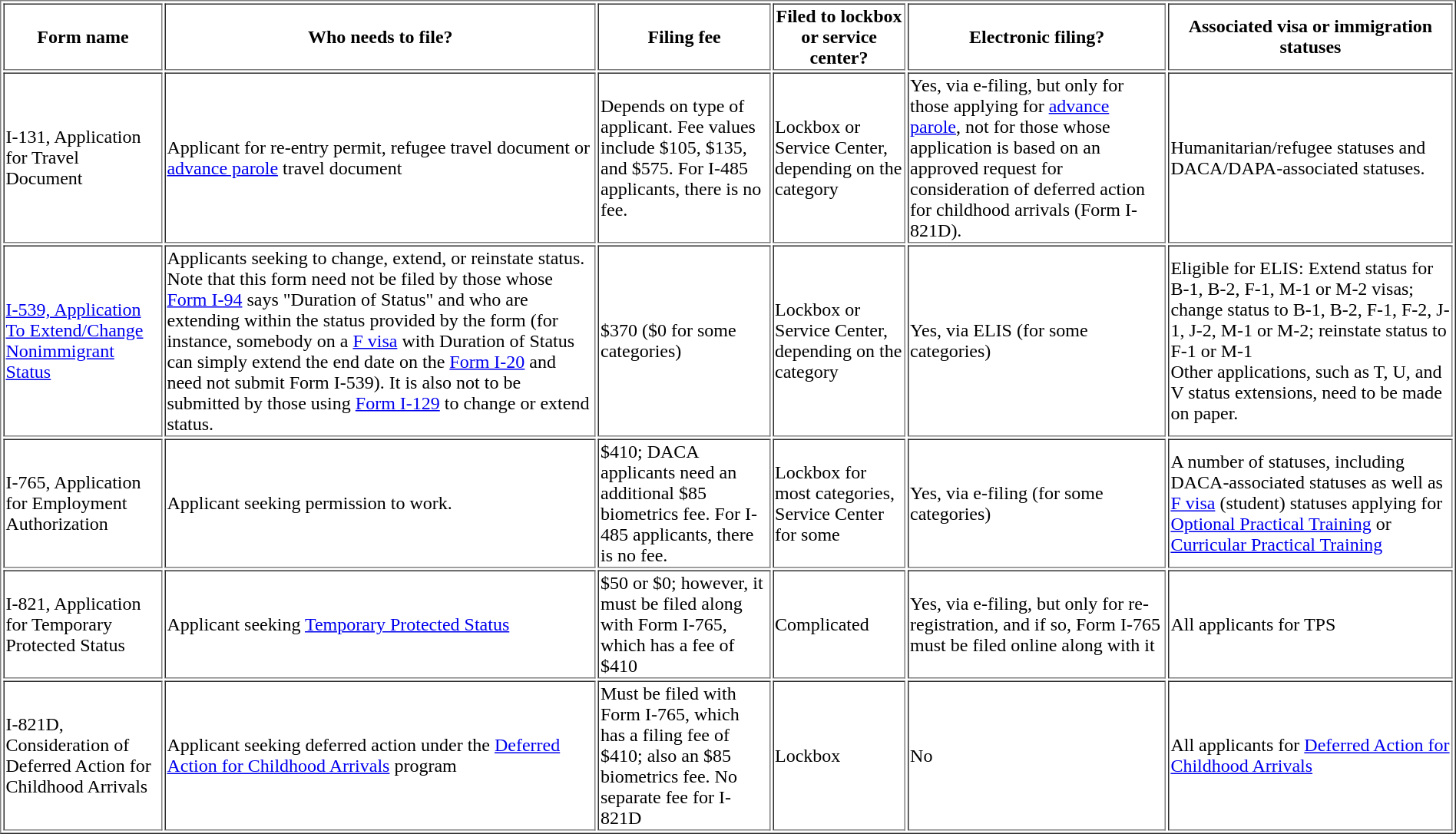<table class="sortable" border="1">
<tr>
<th>Form name</th>
<th>Who needs to file?</th>
<th>Filing fee</th>
<th>Filed to lockbox or service center?</th>
<th>Electronic filing?</th>
<th>Associated visa or immigration statuses</th>
</tr>
<tr>
<td>I-131, Application for Travel Document</td>
<td>Applicant for re-entry permit, refugee travel document or <a href='#'>advance parole</a> travel document</td>
<td>Depends on type of applicant. Fee values include $105, $135, and $575. For I-485 applicants, there is no fee.</td>
<td>Lockbox or Service Center, depending on the category</td>
<td>Yes, via e-filing, but only for those applying for <a href='#'>advance parole</a>, not for those whose application is based on an approved request for consideration of deferred action for childhood arrivals (Form I-821D).</td>
<td>Humanitarian/refugee statuses and DACA/DAPA-associated statuses.</td>
</tr>
<tr>
<td><a href='#'>I-539, Application To Extend/Change Nonimmigrant Status</a></td>
<td>Applicants seeking to change, extend, or reinstate status. Note that this form need not be filed by those whose <a href='#'>Form I-94</a> says "Duration of Status" and who are extending within the status provided by the form (for instance, somebody on a <a href='#'>F visa</a> with Duration of Status can simply extend the end date on the <a href='#'>Form I-20</a> and need not submit Form I-539). It is also not to be submitted by those using <a href='#'>Form I-129</a> to change or extend status.</td>
<td>$370 ($0 for some categories)</td>
<td>Lockbox or Service Center, depending on the category</td>
<td>Yes, via ELIS (for some categories)</td>
<td>Eligible for ELIS: Extend status for B-1, B-2, F-1, M-1 or M-2 visas; change status to B-1, B-2, F-1, F-2, J-1, J-2, M-1 or M-2; reinstate status to F-1 or M-1<br>Other applications, such as T, U, and V status extensions, need to be made on paper.</td>
</tr>
<tr>
<td>I-765, Application for Employment Authorization</td>
<td>Applicant seeking permission to work.</td>
<td>$410; DACA applicants need an additional $85 biometrics fee. For I-485 applicants, there is no fee.</td>
<td>Lockbox for most categories, Service Center for some</td>
<td>Yes, via e-filing (for some categories)</td>
<td>A number of statuses, including DACA-associated statuses as well as <a href='#'>F visa</a> (student) statuses applying for <a href='#'>Optional Practical Training</a> or <a href='#'>Curricular Practical Training</a></td>
</tr>
<tr>
<td>I-821, Application for Temporary Protected Status</td>
<td>Applicant seeking <a href='#'>Temporary Protected Status</a></td>
<td>$50 or $0; however, it must be filed along with Form I-765, which has a fee of $410</td>
<td>Complicated</td>
<td>Yes, via e-filing, but only for re-registration, and if so, Form I-765 must be filed online along with it</td>
<td>All applicants for TPS</td>
</tr>
<tr>
<td>I-821D, Consideration of Deferred Action for Childhood Arrivals</td>
<td>Applicant seeking deferred action under the <a href='#'>Deferred Action for Childhood Arrivals</a> program</td>
<td>Must be filed with Form I-765, which has a filing fee of $410; also an $85 biometrics fee. No separate fee for I-821D</td>
<td>Lockbox</td>
<td>No</td>
<td>All applicants for <a href='#'>Deferred Action for Childhood Arrivals</a></td>
</tr>
</table>
